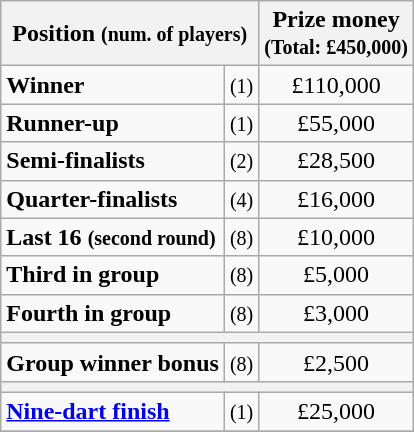<table class="wikitable">
<tr>
<th colspan=2>Position <small>(num. of players)</small></th>
<th>Prize money<br><small>(Total: £450,000)</small></th>
</tr>
<tr>
<td><strong>Winner</strong></td>
<td align=center><small>(1)</small></td>
<td align=center>£110,000</td>
</tr>
<tr>
<td><strong>Runner-up</strong></td>
<td align=center><small>(1)</small></td>
<td align=center>£55,000</td>
</tr>
<tr>
<td><strong>Semi-finalists</strong></td>
<td align=center><small>(2)</small></td>
<td align=center>£28,500</td>
</tr>
<tr>
<td><strong>Quarter-finalists</strong></td>
<td align=center><small>(4)</small></td>
<td align=center>£16,000</td>
</tr>
<tr>
<td><strong>Last 16 <small>(second round)</small></strong></td>
<td align=center><small>(8)</small></td>
<td align=center>£10,000</td>
</tr>
<tr>
<td><strong>Third in group</strong></td>
<td align=center><small>(8)</small></td>
<td align=center>£5,000</td>
</tr>
<tr>
<td><strong>Fourth in group</strong></td>
<td align=center><small>(8)</small></td>
<td align=center>£3,000</td>
</tr>
<tr>
<th colspan=3></th>
</tr>
<tr>
<td><strong>Group winner bonus</strong></td>
<td align=center><small>(8)</small></td>
<td align=center>£2,500</td>
</tr>
<tr>
<th colspan=3></th>
</tr>
<tr>
<td><strong><a href='#'>Nine-dart finish</a></strong></td>
<td align=center><small>(1)</small></td>
<td align=center>£25,000</td>
</tr>
<tr>
</tr>
</table>
